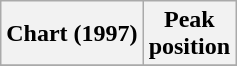<table class="wikitable sortable">
<tr>
<th align="left">Chart (1997)</th>
<th align="center">Peak<br>position</th>
</tr>
<tr>
</tr>
</table>
